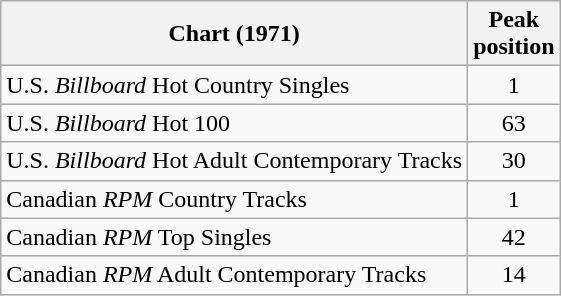<table class="wikitable sortable">
<tr>
<th>Chart (1971)</th>
<th>Peak<br>position</th>
</tr>
<tr>
<td>U.S. <em>Billboard</em> Hot Country Singles</td>
<td align="center">1</td>
</tr>
<tr>
<td>U.S. <em>Billboard</em> Hot 100</td>
<td align="center">63</td>
</tr>
<tr>
<td>U.S. <em>Billboard</em> Hot Adult Contemporary Tracks</td>
<td align="center">30</td>
</tr>
<tr>
<td>Canadian <em>RPM</em> Country Tracks</td>
<td align="center">1</td>
</tr>
<tr>
<td>Canadian <em>RPM</em> Top Singles</td>
<td align="center">42</td>
</tr>
<tr>
<td>Canadian <em>RPM</em> Adult Contemporary Tracks</td>
<td align="center">14</td>
</tr>
</table>
